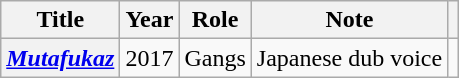<table class="wikitable plainrowheaders">
<tr>
<th scope="col">Title</th>
<th scope="col">Year</th>
<th scope="col">Role</th>
<th scope="col">Note</th>
<th scope="col"></th>
</tr>
<tr>
<th scope="row"><em><a href='#'>Mutafukaz</a></em></th>
<td>2017</td>
<td>Gangs</td>
<td>Japanese dub voice</td>
<td style="text-align:center"></td>
</tr>
</table>
